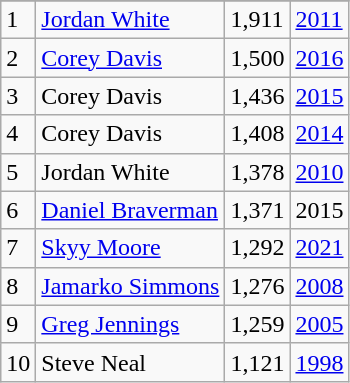<table class="wikitable">
<tr>
</tr>
<tr>
<td>1</td>
<td><a href='#'>Jordan White</a></td>
<td>1,911</td>
<td><a href='#'>2011</a></td>
</tr>
<tr>
<td>2</td>
<td><a href='#'>Corey Davis</a></td>
<td>1,500</td>
<td><a href='#'>2016</a></td>
</tr>
<tr>
<td>3</td>
<td>Corey Davis</td>
<td>1,436</td>
<td><a href='#'>2015</a></td>
</tr>
<tr>
<td>4</td>
<td>Corey Davis</td>
<td>1,408</td>
<td><a href='#'>2014</a></td>
</tr>
<tr>
<td>5</td>
<td>Jordan White</td>
<td>1,378</td>
<td><a href='#'>2010</a></td>
</tr>
<tr>
<td>6</td>
<td><a href='#'>Daniel Braverman</a></td>
<td>1,371</td>
<td>2015</td>
</tr>
<tr>
<td>7</td>
<td><a href='#'>Skyy Moore</a></td>
<td>1,292</td>
<td><a href='#'>2021</a></td>
</tr>
<tr>
<td>8</td>
<td><a href='#'>Jamarko Simmons</a></td>
<td>1,276</td>
<td><a href='#'>2008</a></td>
</tr>
<tr>
<td>9</td>
<td><a href='#'>Greg Jennings</a></td>
<td>1,259</td>
<td><a href='#'>2005</a></td>
</tr>
<tr>
<td>10</td>
<td>Steve Neal</td>
<td>1,121</td>
<td><a href='#'>1998</a></td>
</tr>
</table>
